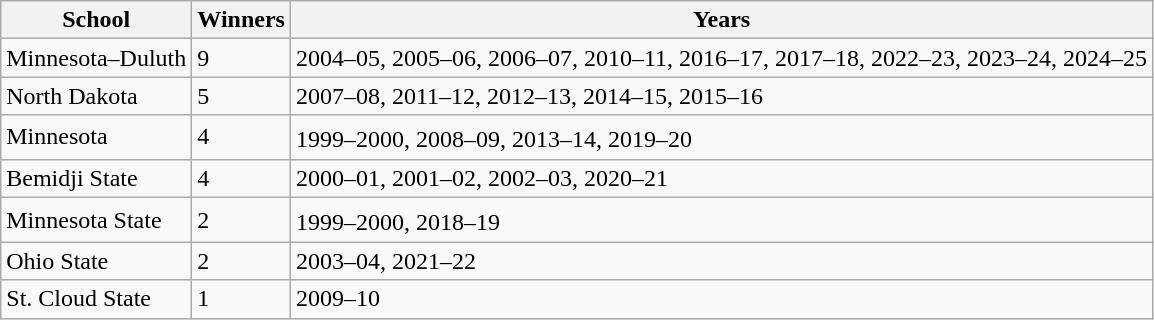<table class="wikitable sortable">
<tr>
<th>School</th>
<th>Winners</th>
<th>Years</th>
</tr>
<tr>
<td>Minnesota–Duluth</td>
<td>9</td>
<td>2004–05, 2005–06, 2006–07, 2010–11, 2016–17, 2017–18, 2022–23, 2023–24, 2024–25</td>
</tr>
<tr>
<td>North Dakota</td>
<td>5</td>
<td>2007–08, 2011–12, 2012–13, 2014–15, 2015–16</td>
</tr>
<tr>
<td>Minnesota</td>
<td>4</td>
<td>1999–2000<sup></sup>, 2008–09, 2013–14, 2019–20</td>
</tr>
<tr>
<td>Bemidji State</td>
<td>4</td>
<td>2000–01, 2001–02, 2002–03, 2020–21</td>
</tr>
<tr>
<td>Minnesota State</td>
<td>2</td>
<td>1999–2000<sup></sup>, 2018–19</td>
</tr>
<tr>
<td>Ohio State</td>
<td>2</td>
<td>2003–04, 2021–22</td>
</tr>
<tr>
<td>St. Cloud State</td>
<td>1</td>
<td>2009–10</td>
</tr>
</table>
